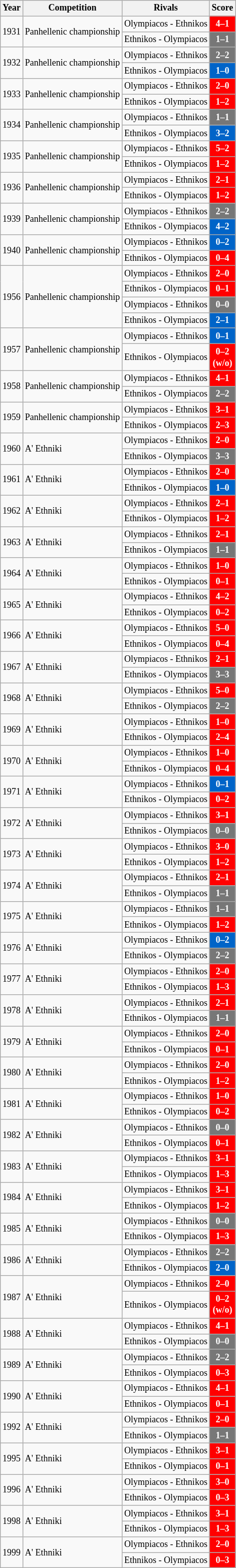<table class="wikitable" style="text-align: center; font-size: 12px">
<tr>
<th>Year</th>
<th>Competition</th>
<th>Rivals</th>
<th>Score</th>
</tr>
<tr>
<td rowspan="2" align="center">1931</td>
<td rowspan="2" align="left">Panhellenic championship</td>
<td align="center">Olympiacos - Ethnikos</td>
<td style="color:white;background:#ff0000"><strong>4–1</strong></td>
</tr>
<tr>
<td align="center">Ethnikos - Olympiacos</td>
<td style="color:white;background:#777777"><strong>1–1</strong></td>
</tr>
<tr>
<td rowspan="2" align="center">1932</td>
<td rowspan="2" align="left">Panhellenic championship</td>
<td align="left">Olympiacos - Ethnikos</td>
<td style="color:white;background:#777777"><strong>2–2</strong></td>
</tr>
<tr>
<td align="left">Ethnikos - Olympiacos</td>
<td style="color:white;background: #0064C8"><strong>1–0</strong></td>
</tr>
<tr>
<td rowspan="2" align="center">1933</td>
<td rowspan="2" align="left">Panhellenic championship</td>
<td align="center">Olympiacos - Ethnikos</td>
<td style="color:white;background:#ff0000"><strong>2–0</strong></td>
</tr>
<tr>
<td align="center">Ethnikos - Olympiacos</td>
<td style="color:white;background:#ff0000"><strong>1–2</strong></td>
</tr>
<tr>
<td rowspan="2" align="center">1934</td>
<td rowspan="2" align="left">Panhellenic championship</td>
<td align="center">Olympiacos - Ethnikos</td>
<td style="color:white;background:#777777"><strong>1–1</strong></td>
</tr>
<tr>
<td align="center">Ethnikos - Olympiacos</td>
<td style="color:white;background: #0064C8"><strong>3–2</strong></td>
</tr>
<tr>
<td rowspan="2" align="center">1935</td>
<td rowspan="2" align="left">Panhellenic championship</td>
<td align="center">Olympiacos - Ethnikos</td>
<td style="color:white;background:#ff0000"><strong>5–2</strong></td>
</tr>
<tr>
<td align="center">Ethnikos - Olympiacos</td>
<td style="color:white;background:#ff0000"><strong>1–2</strong></td>
</tr>
<tr>
<td rowspan="2" align="center">1936</td>
<td rowspan="2" align="left">Panhellenic championship</td>
<td align="center">Olympiacos - Ethnikos</td>
<td style="color:white;background:#ff0000"><strong>2–1</strong></td>
</tr>
<tr>
<td align="center">Ethnikos - Olympiacos</td>
<td style="color:white;background:#ff0000"><strong>1–2</strong></td>
</tr>
<tr>
<td rowspan="2" align="center">1939</td>
<td rowspan="2" align="left">Panhellenic championship</td>
<td align="center">Olympiacos - Ethnikos</td>
<td style="color:white;background:#777777"><strong>2–2</strong></td>
</tr>
<tr>
<td align="center">Ethnikos - Olympiacos</td>
<td style="color:white;background: #0064C8"><strong>4–2</strong></td>
</tr>
<tr>
<td rowspan="2" align="center">1940</td>
<td rowspan="2" align="left">Panhellenic championship</td>
<td align="center">Olympiacos - Ethnikos</td>
<td style="color:white;background: #0064C8"><strong>0–2</strong></td>
</tr>
<tr>
<td align="center">Ethnikos - Olympiacos</td>
<td style="color:white;background:#ff0000"><strong>0–4</strong></td>
</tr>
<tr>
<td rowspan="4" align="center">1956</td>
<td rowspan="4" align="left">Panhellenic championship</td>
<td align="center">Olympiacos - Ethnikos</td>
<td style="color:white;background:#ff0000"><strong>2–0</strong></td>
</tr>
<tr>
<td align="center">Ethnikos - Olympiacos</td>
<td style="color:white;background:#ff0000"><strong>0–1</strong></td>
</tr>
<tr>
<td align="center">Olympiacos - Ethnikos</td>
<td style="color:white;background:#777777"><strong>0–0</strong></td>
</tr>
<tr>
<td align="center">Ethnikos - Olympiacos</td>
<td style="color:white;background: #0064C8"><strong>2–1</strong></td>
</tr>
<tr>
<td rowspan="2" align="center">1957</td>
<td rowspan="2" align="left">Panhellenic championship</td>
<td align="center">Olympiacos - Ethnikos</td>
<td style="color:white;background: #0064C8"><strong>0–1</strong></td>
</tr>
<tr>
<td align="center">Ethnikos - Olympiacos</td>
<td style="color:white;background:#ff0000"><strong>0–2</strong><br><strong>(w/o)</strong></td>
</tr>
<tr>
<td rowspan="2" align="center">1958</td>
<td rowspan="2" align="left">Panhellenic championship</td>
<td align="center">Olympiacos - Ethnikos</td>
<td style="color:white;background:#ff0000"><strong>4–1</strong></td>
</tr>
<tr>
<td align="center">Ethnikos - Olympiacos</td>
<td style="color:white;background:#777777"><strong>2–2</strong></td>
</tr>
<tr>
<td rowspan="2" align="center">1959</td>
<td rowspan="2" align="left">Panhellenic championship</td>
<td align="center">Olympiacos - Ethnikos</td>
<td style="color:white;background:#ff0000"><strong>3–1</strong></td>
</tr>
<tr>
<td align="center">Ethnikos - Olympiacos</td>
<td style="color:white;background:#ff0000"><strong>2–3</strong></td>
</tr>
<tr>
<td rowspan="2" align="center">1960</td>
<td rowspan="2" align="left">A' Ethniki</td>
<td align="center">Olympiacos - Ethnikos</td>
<td style="color:white;background:#ff0000"><strong>2–0</strong></td>
</tr>
<tr>
<td align="center">Ethnikos - Olympiacos</td>
<td style="color:white;background:#777777"><strong>3–3</strong></td>
</tr>
<tr>
<td rowspan="2" align="center">1961</td>
<td rowspan="2" align="left">A' Ethniki</td>
<td align="center">Olympiacos - Ethnikos</td>
<td style="color:white;background:#ff0000"><strong>2–0</strong></td>
</tr>
<tr>
<td align="center">Ethnikos - Olympiacos</td>
<td style="color:white;background: #0064C8"><strong>1–0</strong></td>
</tr>
<tr>
<td rowspan="2" align="center">1962</td>
<td rowspan="2" align="left">A' Ethniki</td>
<td align="center">Olympiacos - Ethnikos</td>
<td style="color:white;background:#ff0000"><strong>2–1</strong></td>
</tr>
<tr>
<td align="center">Ethnikos - Olympiacos</td>
<td style="color:white;background:#ff0000"><strong>1–2</strong></td>
</tr>
<tr>
<td rowspan="2" align="center">1963</td>
<td rowspan="2" align="left">A' Ethniki</td>
<td align="center">Olympiacos - Ethnikos</td>
<td style="color:white;background:#ff0000"><strong>2–1</strong></td>
</tr>
<tr>
<td align="center">Ethnikos - Olympiacos</td>
<td style="color:white;background:#777777"><strong>1–1</strong></td>
</tr>
<tr>
<td rowspan="2" align="center">1964</td>
<td rowspan="2" align="left">A' Ethniki</td>
<td align="center">Olympiacos - Ethnikos</td>
<td style="color:white;background:#ff0000"><strong>1–0</strong></td>
</tr>
<tr>
<td align="center">Ethnikos - Olympiacos</td>
<td style="color:white;background:#ff0000"><strong>0–1</strong></td>
</tr>
<tr>
<td rowspan="2" align="center">1965</td>
<td rowspan="2" align="left">A' Ethniki</td>
<td align="center">Olympiacos - Ethnikos</td>
<td style="color:white;background:#ff0000"><strong>4–2</strong></td>
</tr>
<tr>
<td align="center">Ethnikos - Olympiacos</td>
<td style="color:white;background:#ff0000"><strong>0–2</strong></td>
</tr>
<tr>
<td rowspan="2" align="center">1966</td>
<td rowspan="2" align="left">A' Ethniki</td>
<td align="center">Olympiacos - Ethnikos</td>
<td style="color:white;background:#ff0000"><strong>5–0</strong></td>
</tr>
<tr>
<td align="center">Ethnikos - Olympiacos</td>
<td style="color:white;background:#ff0000"><strong>0–4</strong></td>
</tr>
<tr>
<td rowspan="2">1967</td>
<td rowspan="2" align="left">A' Ethniki</td>
<td>Olympiacos - Ethnikos</td>
<td style="color:white;background:#ff0000"><strong>2–1</strong></td>
</tr>
<tr>
<td>Ethnikos - Olympiacos</td>
<td style="color:white;background:#777777"><strong>3–3</strong></td>
</tr>
<tr>
<td rowspan="2">1968</td>
<td rowspan="2" align="left">A' Ethniki</td>
<td>Olympiacos - Ethnikos</td>
<td style="color:white;background:#ff0000"><strong>5–0</strong></td>
</tr>
<tr>
<td>Ethnikos - Olympiacos</td>
<td style="color:white;background:#777777"><strong>2–2</strong></td>
</tr>
<tr>
<td rowspan="2">1969</td>
<td rowspan="2" align="left">A' Ethniki</td>
<td>Olympiacos - Ethnikos</td>
<td style="color:white;background:#ff0000"><strong>1–0</strong></td>
</tr>
<tr>
<td>Ethnikos - Olympiacos</td>
<td style="color:white;background:#ff0000"><strong>2–4</strong></td>
</tr>
<tr>
<td rowspan="2">1970</td>
<td rowspan="2" align="left">A' Ethniki</td>
<td>Olympiacos - Ethnikos</td>
<td style="color:white;background:#ff0000"><strong>1–0</strong></td>
</tr>
<tr>
<td>Ethnikos - Olympiacos</td>
<td style="color:white;background:#ff0000"><strong>0–4</strong></td>
</tr>
<tr>
<td rowspan="2">1971</td>
<td rowspan="2" align="left">A' Ethniki</td>
<td>Olympiacos - Ethnikos</td>
<td style="color:white;background: #0064C8"><strong>0–1</strong></td>
</tr>
<tr>
<td>Ethnikos - Olympiacos</td>
<td style="color:white;background:#ff0000"><strong>0–2</strong></td>
</tr>
<tr>
<td rowspan="2">1972</td>
<td rowspan="2" align="left">A' Ethniki</td>
<td>Olympiacos - Ethnikos</td>
<td style="color:white;background:#ff0000"><strong>3–1</strong></td>
</tr>
<tr>
<td>Ethnikos - Olympiacos</td>
<td style="color:white;background:#777777"><strong>0–0</strong></td>
</tr>
<tr>
<td rowspan="2">1973</td>
<td rowspan="2" align="left">A' Ethniki</td>
<td>Olympiacos - Ethnikos</td>
<td style="color:white;background:#ff0000"><strong>3–0</strong></td>
</tr>
<tr>
<td>Ethnikos - Olympiacos</td>
<td style="color:white;background:#ff0000"><strong>1–2</strong></td>
</tr>
<tr>
<td rowspan="2">1974</td>
<td rowspan="2" align="left">A' Ethniki</td>
<td>Olympiacos - Ethnikos</td>
<td style="color:white;background:#ff0000"><strong>2–1</strong></td>
</tr>
<tr>
<td>Ethnikos - Olympiacos</td>
<td style="color:white;background:#777777"><strong>1–1</strong></td>
</tr>
<tr>
<td rowspan="2">1975</td>
<td rowspan="2" align="left">A' Ethniki</td>
<td>Olympiacos - Ethnikos</td>
<td style="color:white;background:#777777"><strong>1–1</strong></td>
</tr>
<tr>
<td>Ethnikos - Olympiacos</td>
<td style="color:white;background:#ff0000"><strong>1–2</strong></td>
</tr>
<tr>
<td rowspan="2">1976</td>
<td rowspan="2" align="left">A' Ethniki</td>
<td>Olympiacos - Ethnikos</td>
<td style="color:white;background: #0064C8"><strong>0–2</strong></td>
</tr>
<tr>
<td>Ethnikos - Olympiacos</td>
<td style="color:white;background:#777777"><strong>2–2</strong></td>
</tr>
<tr>
<td rowspan="2">1977</td>
<td rowspan="2" align="left">A' Ethniki</td>
<td>Olympiacos - Ethnikos</td>
<td style="color:white;background:#ff0000"><strong>2–0</strong></td>
</tr>
<tr>
<td>Ethnikos - Olympiacos</td>
<td style="color:white;background:#ff0000"><strong>1–3</strong></td>
</tr>
<tr>
<td rowspan="2">1978</td>
<td rowspan="2" align="left">A' Ethniki</td>
<td>Olympiacos - Ethnikos</td>
<td style="color:white;background:#ff0000"><strong>2–1</strong></td>
</tr>
<tr>
<td>Ethnikos - Olympiacos</td>
<td style="color:white;background:#777777"><strong>1–1</strong></td>
</tr>
<tr>
<td rowspan="2">1979</td>
<td rowspan="2" align="left">A' Ethniki</td>
<td>Olympiacos - Ethnikos</td>
<td style="color:white;background:#ff0000"><strong>2–0</strong></td>
</tr>
<tr>
<td>Ethnikos - Olympiacos</td>
<td style="color:white;background:#ff0000"><strong>0–1</strong></td>
</tr>
<tr>
<td rowspan="2">1980</td>
<td rowspan="2" align="left">A' Ethniki</td>
<td>Olympiacos - Ethnikos</td>
<td style="color:white;background:#ff0000"><strong>2–0</strong></td>
</tr>
<tr>
<td>Ethnikos - Olympiacos</td>
<td style="color:white;background:#ff0000"><strong>1–2</strong></td>
</tr>
<tr>
<td rowspan="2">1981</td>
<td rowspan="2" align="left">A' Ethniki</td>
<td>Olympiacos - Ethnikos</td>
<td style="color:white;background:#ff0000"><strong>1–0</strong></td>
</tr>
<tr>
<td>Ethnikos - Olympiacos</td>
<td style="color:white;background:#ff0000"><strong>0–2</strong></td>
</tr>
<tr>
<td rowspan="2">1982</td>
<td rowspan="2" align="left">A' Ethniki</td>
<td>Olympiacos - Ethnikos</td>
<td style="color:white;background:#777777"><strong>0–0</strong></td>
</tr>
<tr>
<td>Ethnikos - Olympiacos</td>
<td style="color:white;background:#ff0000"><strong>0–1</strong></td>
</tr>
<tr>
<td rowspan="2">1983</td>
<td rowspan="2" align="left">A' Ethniki</td>
<td>Olympiacos - Ethnikos</td>
<td style="color:white;background:#ff0000"><strong>3–1</strong></td>
</tr>
<tr>
<td>Ethnikos - Olympiacos</td>
<td style="color:white;background:#ff0000"><strong>1–3</strong></td>
</tr>
<tr>
<td rowspan="2">1984</td>
<td rowspan="2" align="left">A' Ethniki</td>
<td>Olympiacos - Ethnikos</td>
<td style="color:white;background:#ff0000"><strong>3–1</strong></td>
</tr>
<tr>
<td>Ethnikos - Olympiacos</td>
<td style="color:white;background:#ff0000"><strong>1–2</strong></td>
</tr>
<tr>
<td rowspan="2">1985</td>
<td rowspan="2" align="left">A' Ethniki</td>
<td>Olympiacos - Ethnikos</td>
<td style="color:white;background:#777777"><strong>0–0</strong></td>
</tr>
<tr>
<td>Ethnikos - Olympiacos</td>
<td style="color:white;background:#ff0000"><strong>1–3</strong></td>
</tr>
<tr>
<td rowspan="2">1986</td>
<td rowspan="2" align="left">A' Ethniki</td>
<td>Olympiacos - Ethnikos</td>
<td style="color:white;background:#777777"><strong>2–2</strong></td>
</tr>
<tr>
<td>Ethnikos - Olympiacos</td>
<td style="color:white;background: #0064C8"><strong>2–0</strong></td>
</tr>
<tr>
<td rowspan="2">1987</td>
<td rowspan="2" align="left">A' Ethniki</td>
<td>Olympiacos - Ethnikos</td>
<td style="color:white;background:#ff0000"><strong>2–0</strong></td>
</tr>
<tr>
<td>Ethnikos - Olympiacos</td>
<td style="color:white;background:#ff0000"><strong>0–2</strong><br><strong>(w/o)</strong></td>
</tr>
<tr>
<td rowspan="2">1988</td>
<td rowspan="2" align="left">A' Ethniki</td>
<td>Olympiacos - Ethnikos</td>
<td style="color:white;background:#ff0000"><strong>4–1</strong></td>
</tr>
<tr>
<td>Ethnikos - Olympiacos</td>
<td style="color:white;background:#777777"><strong>0–0</strong></td>
</tr>
<tr>
<td rowspan="2">1989</td>
<td rowspan="2" align="left">A' Ethniki</td>
<td>Olympiacos - Ethnikos</td>
<td style="color:white;background:#777777"><strong>2–2</strong></td>
</tr>
<tr>
<td>Ethnikos - Olympiacos</td>
<td style="color:white;background:#ff0000"><strong>0–3</strong></td>
</tr>
<tr>
<td rowspan="2">1990</td>
<td rowspan="2" align="left">A' Ethniki</td>
<td>Olympiacos - Ethnikos</td>
<td style="color:white;background:#ff0000"><strong>4–1</strong></td>
</tr>
<tr>
<td>Ethnikos - Olympiacos</td>
<td style="color:white;background:#ff0000"><strong>0–1</strong></td>
</tr>
<tr>
<td rowspan="2">1992</td>
<td rowspan="2" align="left">A' Ethniki</td>
<td>Olympiacos - Ethnikos</td>
<td style="color:white;background:#ff0000"><strong>2–0</strong></td>
</tr>
<tr>
<td>Ethnikos - Olympiacos</td>
<td style="color:white;background:#777777"><strong>1–1</strong></td>
</tr>
<tr>
<td rowspan="2">1995</td>
<td rowspan="2" align="left">A' Ethniki</td>
<td>Olympiacos - Ethnikos</td>
<td style="color:white;background:#ff0000"><strong>3–1</strong></td>
</tr>
<tr>
<td>Ethnikos - Olympiacos</td>
<td style="color:white;background:#ff0000"><strong>0–1</strong></td>
</tr>
<tr>
<td rowspan="2">1996</td>
<td rowspan="2" align="left">A' Ethniki</td>
<td>Olympiacos - Ethnikos</td>
<td style="color:white;background:#ff0000"><strong>3–0</strong></td>
</tr>
<tr>
<td>Ethnikos - Olympiacos</td>
<td style="color:white;background:#ff0000"><strong>0–3</strong></td>
</tr>
<tr>
<td rowspan="2">1998</td>
<td rowspan="2" align="left">A' Ethniki</td>
<td>Olympiacos - Ethnikos</td>
<td style="color:white;background:#ff0000"><strong>3–1</strong></td>
</tr>
<tr>
<td>Ethnikos - Olympiacos</td>
<td style="color:white;background:#ff0000"><strong>1–3</strong></td>
</tr>
<tr>
<td rowspan="2">1999</td>
<td rowspan="2" align="left">A' Ethniki</td>
<td>Olympiacos - Ethnikos</td>
<td style="color:white;background:#ff0000"><strong>2–0</strong></td>
</tr>
<tr>
<td>Ethnikos - Olympiacos</td>
<td style="color:white;background:#ff0000"><strong>0–3</strong></td>
</tr>
</table>
